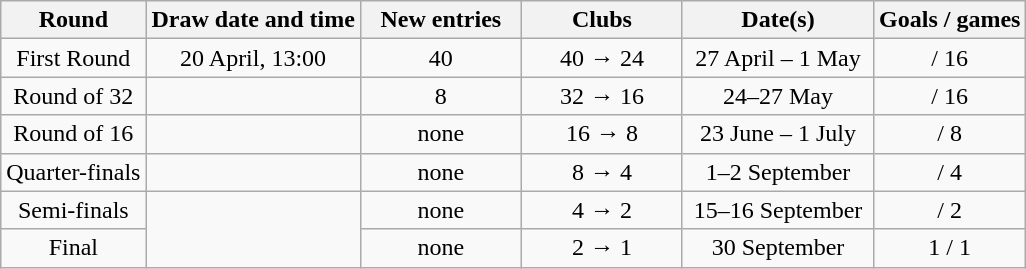<table class="wikitable" style="text-align:center">
<tr>
<th>Round</th>
<th>Draw date and time</th>
<th width=100>New entries</th>
<th width=100>Clubs</th>
<th width=120>Date(s)</th>
<th>Goals / games</th>
</tr>
<tr>
<td>First Round</td>
<td>20 April, 13:00</td>
<td>40</td>
<td>40 → 24</td>
<td>27 April – 1 May</td>
<td>/ 16</td>
</tr>
<tr>
<td>Round of 32</td>
<td></td>
<td>8</td>
<td>32 → 16</td>
<td>24–27 May</td>
<td>/ 16</td>
</tr>
<tr>
<td>Round of 16</td>
<td></td>
<td>none</td>
<td>16 → 8</td>
<td>23 June – 1 July</td>
<td>/ 8</td>
</tr>
<tr>
<td>Quarter-finals</td>
<td></td>
<td>none</td>
<td>8 → 4</td>
<td>1–2 September</td>
<td>/ 4</td>
</tr>
<tr>
<td>Semi-finals</td>
<td rowspan="2"></td>
<td>none</td>
<td>4 → 2</td>
<td>15–16 September</td>
<td>/ 2</td>
</tr>
<tr>
<td>Final</td>
<td>none</td>
<td>2 → 1</td>
<td>30 September</td>
<td>1 / 1</td>
</tr>
</table>
